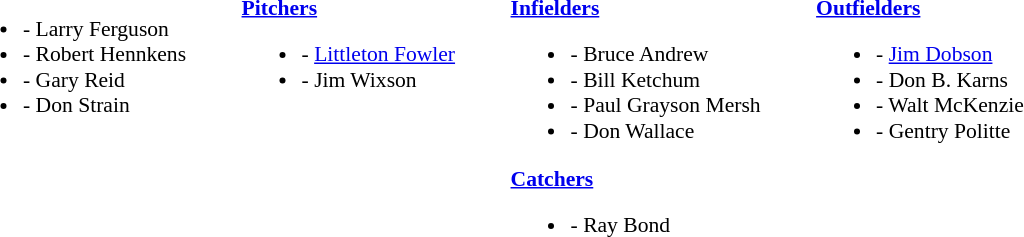<table class="toccolours" style="border-collapse:collapse; font-size:90%;">
<tr>
<td colspan="15" style=></td>
</tr>
<tr>
<td width="33"> </td>
<td valign="top"><br><ul><li>- Larry Ferguson</li><li>- Robert Hennkens</li><li>- Gary Reid</li><li>- Don Strain</li></ul></td>
<td width="33"> </td>
<td valign="top"><br><strong><a href='#'>Pitchers</a></strong><ul><li>- <a href='#'>Littleton Fowler</a></li><li>- Jim Wixson</li></ul></td>
<td width="33"> </td>
<td valign="top"><br><strong><a href='#'>Infielders</a></strong><ul><li>- Bruce Andrew</li><li>- Bill Ketchum</li><li>- Paul Grayson Mersh</li><li>- Don Wallace</li></ul><strong><a href='#'>Catchers</a></strong><ul><li>- Ray Bond</li></ul></td>
<td width="33"> </td>
<td valign="top"><br><strong><a href='#'>Outfielders</a></strong><ul><li>- <a href='#'>Jim Dobson</a></li><li>- Don B. Karns</li><li>- Walt McKenzie</li><li>- Gentry Politte</li></ul></td>
</tr>
<tr>
<td></td>
<td></td>
<td></td>
<td></td>
<td></td>
<td></td>
<td></td>
<td></td>
</tr>
</table>
